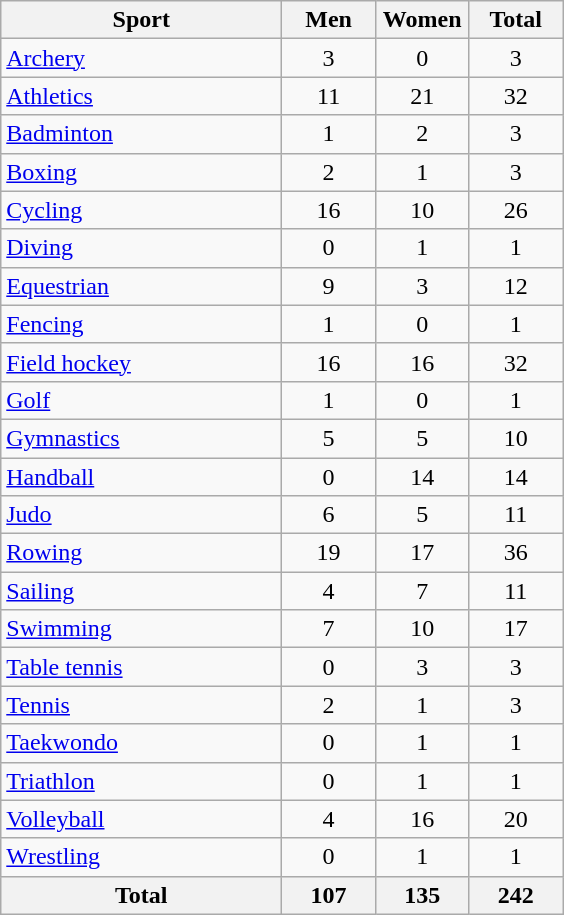<table class="wikitable sortable" style="text-align:center;">
<tr>
<th width=180>Sport</th>
<th width=55>Men</th>
<th width=55>Women</th>
<th width=55>Total</th>
</tr>
<tr>
<td align=left><a href='#'>Archery</a></td>
<td>3</td>
<td>0</td>
<td>3</td>
</tr>
<tr>
<td align=left><a href='#'>Athletics</a></td>
<td>11</td>
<td>21</td>
<td>32</td>
</tr>
<tr>
<td align=left><a href='#'>Badminton</a></td>
<td>1</td>
<td>2</td>
<td>3</td>
</tr>
<tr>
<td align=left><a href='#'>Boxing</a></td>
<td>2</td>
<td>1</td>
<td>3</td>
</tr>
<tr>
<td align=left><a href='#'>Cycling</a></td>
<td>16</td>
<td>10</td>
<td>26</td>
</tr>
<tr>
<td align=left><a href='#'>Diving</a></td>
<td>0</td>
<td>1</td>
<td>1</td>
</tr>
<tr>
<td align=left><a href='#'>Equestrian</a></td>
<td>9</td>
<td>3</td>
<td>12</td>
</tr>
<tr>
<td align=left><a href='#'>Fencing</a></td>
<td>1</td>
<td>0</td>
<td>1</td>
</tr>
<tr>
<td align=left><a href='#'>Field hockey</a></td>
<td>16</td>
<td>16</td>
<td>32</td>
</tr>
<tr>
<td align=left><a href='#'>Golf</a></td>
<td>1</td>
<td>0</td>
<td>1</td>
</tr>
<tr>
<td align=left><a href='#'>Gymnastics</a></td>
<td>5</td>
<td>5</td>
<td>10</td>
</tr>
<tr>
<td align=left><a href='#'>Handball</a></td>
<td>0</td>
<td>14</td>
<td>14</td>
</tr>
<tr>
<td align=left><a href='#'>Judo</a></td>
<td>6</td>
<td>5</td>
<td>11</td>
</tr>
<tr>
<td align=left><a href='#'>Rowing</a></td>
<td>19</td>
<td>17</td>
<td>36</td>
</tr>
<tr>
<td align=left><a href='#'>Sailing</a></td>
<td>4</td>
<td>7</td>
<td>11</td>
</tr>
<tr>
<td align=left><a href='#'>Swimming</a></td>
<td>7</td>
<td>10</td>
<td>17</td>
</tr>
<tr>
<td align=left><a href='#'>Table tennis</a></td>
<td>0</td>
<td>3</td>
<td>3</td>
</tr>
<tr>
<td align=left><a href='#'>Tennis</a></td>
<td>2</td>
<td>1</td>
<td>3</td>
</tr>
<tr>
<td align=left><a href='#'>Taekwondo</a></td>
<td>0</td>
<td>1</td>
<td>1</td>
</tr>
<tr>
<td align=left><a href='#'>Triathlon</a></td>
<td>0</td>
<td>1</td>
<td>1</td>
</tr>
<tr>
<td align=left><a href='#'>Volleyball</a></td>
<td>4</td>
<td>16</td>
<td>20</td>
</tr>
<tr>
<td align=left><a href='#'>Wrestling</a></td>
<td>0</td>
<td>1</td>
<td>1</td>
</tr>
<tr>
<th>Total</th>
<th>107</th>
<th>135</th>
<th>242</th>
</tr>
</table>
